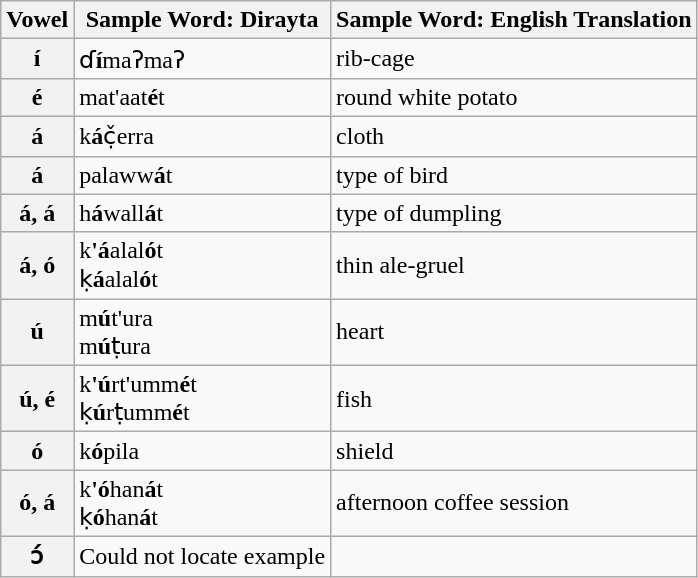<table class="wikitable">
<tr>
<th>Vowel</th>
<th>Sample Word: Dirayta</th>
<th>Sample Word: English Translation</th>
</tr>
<tr>
<th>í</th>
<td>ɗ<strong>í</strong>maʔmaʔ</td>
<td>rib-cage</td>
</tr>
<tr>
<th>é</th>
<td>mat'aat<strong>é</strong>t</td>
<td>round white potato</td>
</tr>
<tr>
<th>á</th>
<td>k<strong>á</strong>č̣erra</td>
<td>cloth</td>
</tr>
<tr>
<th>á</th>
<td>palaww<strong>á</strong>t</td>
<td>type of bird</td>
</tr>
<tr>
<th>á, á</th>
<td>h<strong>á</strong>wall<strong>á</strong>t</td>
<td>type of dumpling</td>
</tr>
<tr>
<th>á, ó</th>
<td>k<strong>'á</strong>alal<strong>ó</strong>t<br>ḳ<strong>á</strong>alal<strong>ó</strong>t</td>
<td>thin ale-gruel</td>
</tr>
<tr>
<th>ú</th>
<td>m<strong>ú</strong>t'ura<br>m<strong>ú</strong>ṭura</td>
<td>heart</td>
</tr>
<tr>
<th>ú, é</th>
<td>k<strong>'ú</strong>rt'umm<strong>é</strong>t<br>ḳ<strong>ú</strong>rṭumm<strong>é</strong>t</td>
<td>fish</td>
</tr>
<tr>
<th>ó</th>
<td>k<strong>ó</strong>pila</td>
<td>shield</td>
</tr>
<tr>
<th>ó, á</th>
<td>k<strong>'ó</strong>han<strong>á</strong>t<br>ḳ<strong>ó</strong>han<strong>á</strong>t</td>
<td>afternoon coffee session</td>
</tr>
<tr>
<th>ɔ́</th>
<td>Could not locate example</td>
<td></td>
</tr>
</table>
